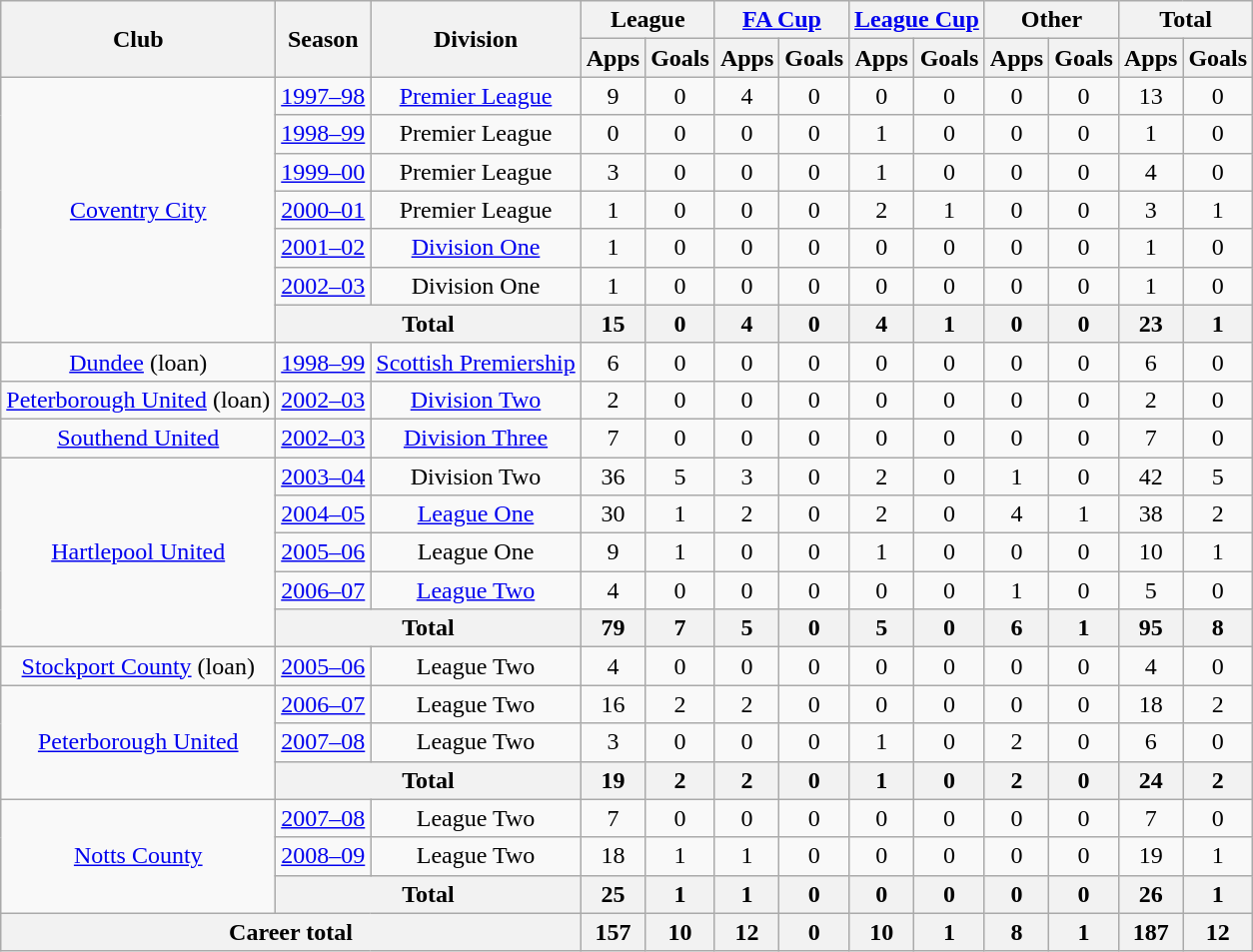<table class="wikitable" style="text-align:center">
<tr>
<th rowspan="2">Club</th>
<th rowspan="2">Season</th>
<th rowspan="2">Division</th>
<th colspan="2">League</th>
<th colspan="2"><a href='#'>FA Cup</a></th>
<th colspan="2"><a href='#'>League Cup</a></th>
<th colspan="2">Other</th>
<th colspan="2">Total</th>
</tr>
<tr>
<th>Apps</th>
<th>Goals</th>
<th>Apps</th>
<th>Goals</th>
<th>Apps</th>
<th>Goals</th>
<th>Apps</th>
<th>Goals</th>
<th>Apps</th>
<th>Goals</th>
</tr>
<tr>
<td rowspan="7"><a href='#'>Coventry City</a></td>
<td><a href='#'>1997–98</a></td>
<td><a href='#'>Premier League</a></td>
<td>9</td>
<td>0</td>
<td>4</td>
<td>0</td>
<td>0</td>
<td>0</td>
<td>0</td>
<td>0</td>
<td>13</td>
<td>0</td>
</tr>
<tr>
<td><a href='#'>1998–99</a></td>
<td>Premier League</td>
<td>0</td>
<td>0</td>
<td>0</td>
<td>0</td>
<td>1</td>
<td>0</td>
<td>0</td>
<td>0</td>
<td>1</td>
<td>0</td>
</tr>
<tr>
<td><a href='#'>1999–00</a></td>
<td>Premier League</td>
<td>3</td>
<td>0</td>
<td>0</td>
<td>0</td>
<td>1</td>
<td>0</td>
<td>0</td>
<td>0</td>
<td>4</td>
<td>0</td>
</tr>
<tr>
<td><a href='#'>2000–01</a></td>
<td>Premier League</td>
<td>1</td>
<td>0</td>
<td>0</td>
<td>0</td>
<td>2</td>
<td>1</td>
<td>0</td>
<td>0</td>
<td>3</td>
<td>1</td>
</tr>
<tr>
<td><a href='#'>2001–02</a></td>
<td><a href='#'>Division One</a></td>
<td>1</td>
<td>0</td>
<td>0</td>
<td>0</td>
<td>0</td>
<td>0</td>
<td>0</td>
<td>0</td>
<td>1</td>
<td>0</td>
</tr>
<tr>
<td><a href='#'>2002–03</a></td>
<td>Division One</td>
<td>1</td>
<td>0</td>
<td>0</td>
<td>0</td>
<td>0</td>
<td>0</td>
<td>0</td>
<td>0</td>
<td>1</td>
<td>0</td>
</tr>
<tr>
<th colspan="2">Total</th>
<th>15</th>
<th>0</th>
<th>4</th>
<th>0</th>
<th>4</th>
<th>1</th>
<th>0</th>
<th>0</th>
<th>23</th>
<th>1</th>
</tr>
<tr>
<td><a href='#'>Dundee</a> (loan)</td>
<td><a href='#'>1998–99</a></td>
<td><a href='#'>Scottish Premiership</a></td>
<td>6</td>
<td>0</td>
<td>0</td>
<td>0</td>
<td>0</td>
<td>0</td>
<td>0</td>
<td>0</td>
<td>6</td>
<td>0</td>
</tr>
<tr>
<td><a href='#'>Peterborough United</a> (loan)</td>
<td><a href='#'>2002–03</a></td>
<td><a href='#'>Division Two</a></td>
<td>2</td>
<td>0</td>
<td>0</td>
<td>0</td>
<td>0</td>
<td>0</td>
<td>0</td>
<td>0</td>
<td>2</td>
<td>0</td>
</tr>
<tr>
<td><a href='#'>Southend United</a></td>
<td><a href='#'>2002–03</a></td>
<td><a href='#'>Division Three</a></td>
<td>7</td>
<td>0</td>
<td>0</td>
<td>0</td>
<td>0</td>
<td>0</td>
<td>0</td>
<td>0</td>
<td>7</td>
<td>0</td>
</tr>
<tr>
<td rowspan="5"><a href='#'>Hartlepool United</a></td>
<td><a href='#'>2003–04</a></td>
<td>Division Two</td>
<td>36</td>
<td>5</td>
<td>3</td>
<td>0</td>
<td>2</td>
<td>0</td>
<td>1</td>
<td>0</td>
<td>42</td>
<td>5</td>
</tr>
<tr>
<td><a href='#'>2004–05</a></td>
<td><a href='#'>League One</a></td>
<td>30</td>
<td>1</td>
<td>2</td>
<td>0</td>
<td>2</td>
<td>0</td>
<td>4</td>
<td>1</td>
<td>38</td>
<td>2</td>
</tr>
<tr>
<td><a href='#'>2005–06</a></td>
<td>League One</td>
<td>9</td>
<td>1</td>
<td>0</td>
<td>0</td>
<td>1</td>
<td>0</td>
<td>0</td>
<td>0</td>
<td>10</td>
<td>1</td>
</tr>
<tr>
<td><a href='#'>2006–07</a></td>
<td><a href='#'>League Two</a></td>
<td>4</td>
<td>0</td>
<td>0</td>
<td>0</td>
<td>0</td>
<td>0</td>
<td>1</td>
<td>0</td>
<td>5</td>
<td>0</td>
</tr>
<tr>
<th colspan="2">Total</th>
<th>79</th>
<th>7</th>
<th>5</th>
<th>0</th>
<th>5</th>
<th>0</th>
<th>6</th>
<th>1</th>
<th>95</th>
<th>8</th>
</tr>
<tr>
<td><a href='#'>Stockport County</a> (loan)</td>
<td><a href='#'>2005–06</a></td>
<td>League Two</td>
<td>4</td>
<td>0</td>
<td>0</td>
<td>0</td>
<td>0</td>
<td>0</td>
<td>0</td>
<td>0</td>
<td>4</td>
<td>0</td>
</tr>
<tr>
<td rowspan="3"><a href='#'>Peterborough United</a></td>
<td><a href='#'>2006–07</a></td>
<td>League Two</td>
<td>16</td>
<td>2</td>
<td>2</td>
<td>0</td>
<td>0</td>
<td>0</td>
<td>0</td>
<td>0</td>
<td>18</td>
<td>2</td>
</tr>
<tr>
<td><a href='#'>2007–08</a></td>
<td>League Two</td>
<td>3</td>
<td>0</td>
<td>0</td>
<td>0</td>
<td>1</td>
<td>0</td>
<td>2</td>
<td>0</td>
<td>6</td>
<td>0</td>
</tr>
<tr>
<th colspan="2">Total</th>
<th>19</th>
<th>2</th>
<th>2</th>
<th>0</th>
<th>1</th>
<th>0</th>
<th>2</th>
<th>0</th>
<th>24</th>
<th>2</th>
</tr>
<tr>
<td rowspan="3"><a href='#'>Notts County</a></td>
<td><a href='#'>2007–08</a></td>
<td>League Two</td>
<td>7</td>
<td>0</td>
<td>0</td>
<td>0</td>
<td>0</td>
<td>0</td>
<td>0</td>
<td>0</td>
<td>7</td>
<td>0</td>
</tr>
<tr>
<td><a href='#'>2008–09</a></td>
<td>League Two</td>
<td>18</td>
<td>1</td>
<td>1</td>
<td>0</td>
<td>0</td>
<td>0</td>
<td>0</td>
<td>0</td>
<td>19</td>
<td>1</td>
</tr>
<tr>
<th colspan="2">Total</th>
<th>25</th>
<th>1</th>
<th>1</th>
<th>0</th>
<th>0</th>
<th>0</th>
<th>0</th>
<th>0</th>
<th>26</th>
<th>1</th>
</tr>
<tr>
<th colspan="3">Career total</th>
<th>157</th>
<th>10</th>
<th>12</th>
<th>0</th>
<th>10</th>
<th>1</th>
<th>8</th>
<th>1</th>
<th>187</th>
<th>12</th>
</tr>
</table>
